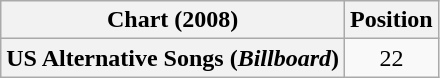<table class="wikitable sortable plainrowheaders" style="text-align:center">
<tr>
<th scope="col">Chart (2008)</th>
<th scope="col">Position</th>
</tr>
<tr>
<th scope="row">US Alternative Songs (<em>Billboard</em>)</th>
<td>22</td>
</tr>
</table>
